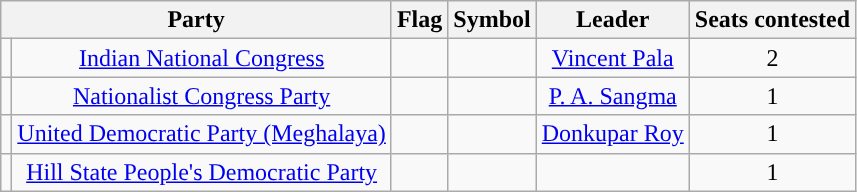<table class="wikitable"  style="text-align:center">
<tr>
<th colspan="2">Party</th>
<th>Flag</th>
<th>Symbol</th>
<th>Leader</th>
<th>Seats contested</th>
</tr>
<tr>
<td style="text-align:center; background:"></td>
<td><a href='#'>Indian National Congress</a></td>
<td></td>
<td></td>
<td><a href='#'>Vincent Pala</a></td>
<td>2</td>
</tr>
<tr>
<td ! style="text-align:center; background:"></td>
<td><a href='#'>Nationalist Congress Party</a></td>
<td></td>
<td></td>
<td><a href='#'>P. A. Sangma</a></td>
<td>1</td>
</tr>
<tr>
<td style="text-align:center; background:"></td>
<td><a href='#'>United Democratic Party (Meghalaya)</a></td>
<td></td>
<td></td>
<td><a href='#'>Donkupar Roy</a></td>
<td>1</td>
</tr>
<tr>
<td style="text-align:center; background:"></td>
<td><a href='#'>Hill State People's Democratic Party</a></td>
<td></td>
<td></td>
<td></td>
<td>1</td>
</tr>
</table>
